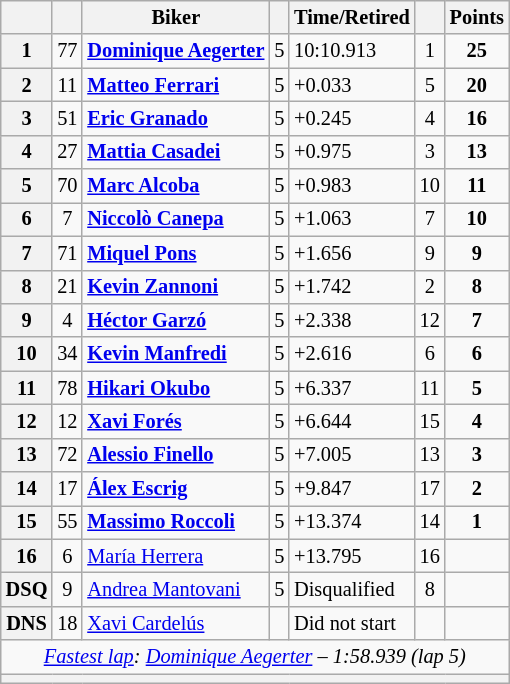<table class="wikitable sortable" style="font-size: 85%;">
<tr>
<th scope="col"></th>
<th scope="col"></th>
<th scope="col">Biker</th>
<th scope="col" class="unsortable"></th>
<th scope="col" class="unsortable">Time/Retired</th>
<th scope="col"></th>
<th scope="col">Points</th>
</tr>
<tr>
<th scope="row">1</th>
<td align="center">77</td>
<td> <strong><a href='#'>Dominique Aegerter</a></strong></td>
<td>5</td>
<td>10:10.913</td>
<td align="center">1</td>
<td align="center"><strong>25</strong></td>
</tr>
<tr>
<th scope="row">2</th>
<td align="center">11</td>
<td> <strong><a href='#'>Matteo Ferrari</a></strong></td>
<td>5</td>
<td>+0.033</td>
<td align="center">5</td>
<td align="center"><strong>20</strong></td>
</tr>
<tr>
<th scope="row">3</th>
<td align="center">51</td>
<td> <strong><a href='#'>Eric Granado</a></strong></td>
<td>5</td>
<td>+0.245</td>
<td align="center">4</td>
<td align="center"><strong>16</strong></td>
</tr>
<tr man>
<th scope="row">4</th>
<td align="center">27</td>
<td> <strong><a href='#'>Mattia Casadei</a></strong></td>
<td>5</td>
<td>+0.975</td>
<td align="center">3</td>
<td align="center"><strong>13</strong></td>
</tr>
<tr>
<th scope="row">5</th>
<td align="center">70</td>
<td> <strong><a href='#'>Marc Alcoba</a></strong></td>
<td>5</td>
<td>+0.983</td>
<td align="center">10</td>
<td align="center"><strong>11</strong></td>
</tr>
<tr>
<th scope="row">6</th>
<td align="center">7</td>
<td> <strong><a href='#'>Niccolò Canepa</a></strong></td>
<td>5</td>
<td>+1.063</td>
<td align="center">7</td>
<td align="center"><strong>10</strong></td>
</tr>
<tr>
<th scope="row">7</th>
<td align="center">71</td>
<td> <strong><a href='#'>Miquel Pons</a></strong></td>
<td>5</td>
<td>+1.656</td>
<td align="center">9</td>
<td align="center"><strong>9</strong></td>
</tr>
<tr>
<th scope="row">8</th>
<td align="center">21</td>
<td> <strong><a href='#'>Kevin Zannoni</a></strong></td>
<td>5</td>
<td>+1.742</td>
<td align="center">2</td>
<td align="center"><strong>8</strong></td>
</tr>
<tr>
<th scope="row">9</th>
<td align="center">4</td>
<td> <strong><a href='#'>Héctor Garzó</a></strong></td>
<td>5</td>
<td>+2.338</td>
<td align="center">12</td>
<td align="center"><strong>7</strong></td>
</tr>
<tr>
<th scope="row">10</th>
<td align="center">34</td>
<td> <strong><a href='#'>Kevin Manfredi</a></strong></td>
<td>5</td>
<td>+2.616</td>
<td align="center">6</td>
<td align="center"><strong>6</strong></td>
</tr>
<tr>
<th scope="row">11</th>
<td align="center">78</td>
<td> <strong><a href='#'>Hikari Okubo</a></strong></td>
<td>5</td>
<td>+6.337</td>
<td align="center">11</td>
<td align="center"><strong>5</strong></td>
</tr>
<tr>
<th scope="row">12</th>
<td align="center">12</td>
<td> <strong><a href='#'>Xavi Forés</a></strong></td>
<td>5</td>
<td>+6.644</td>
<td align="center">15</td>
<td align="center"><strong>4</strong></td>
</tr>
<tr>
<th scope="row">13</th>
<td align="center">72</td>
<td> <strong><a href='#'>Alessio Finello</a></strong></td>
<td>5</td>
<td>+7.005</td>
<td align="center">13</td>
<td align="center"><strong>3</strong></td>
</tr>
<tr>
<th scope="row">14</th>
<td align="center">17</td>
<td> <strong><a href='#'>Álex Escrig</a></strong></td>
<td>5</td>
<td>+9.847</td>
<td align="center">17</td>
<td align="center"><strong>2</strong></td>
</tr>
<tr>
<th scope="row">15</th>
<td align="center">55</td>
<td> <strong><a href='#'>Massimo Roccoli</a></strong></td>
<td>5</td>
<td>+13.374</td>
<td align="center">14</td>
<td align="center"><strong>1</strong></td>
</tr>
<tr>
<th scope="row">16</th>
<td align="center">6</td>
<td> <a href='#'>María Herrera</a></td>
<td>5</td>
<td>+13.795</td>
<td align="center">16</td>
<td align="center"></td>
</tr>
<tr>
<th scope="row">DSQ</th>
<td align="center">9</td>
<td> <a href='#'>Andrea Mantovani</a></td>
<td>5</td>
<td>Disqualified</td>
<td align="center">8</td>
<td align="center"></td>
</tr>
<tr>
<th scope="row">DNS</th>
<td align="center">18</td>
<td> <a href='#'>Xavi Cardelús</a></td>
<td></td>
<td>Did not start</td>
<td align="center"></td>
<td align="center"></td>
</tr>
<tr class="sortbottom">
<td colspan="7" style="text-align:center"><em><a href='#'>Fastest lap</a>:  <a href='#'>Dominique Aegerter</a> – 1:58.939 (lap 5)</em></td>
</tr>
<tr>
<th colspan="7"></th>
</tr>
</table>
